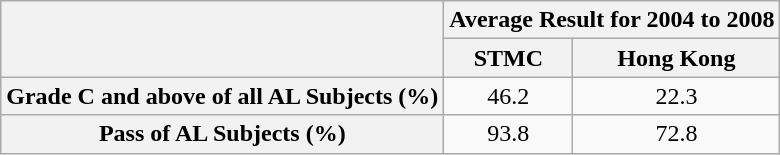<table class="wikitable" style="text-align:center">
<tr>
<th rowspan="2"></th>
<th colspan="2">Average Result for 2004 to 2008</th>
</tr>
<tr>
<th>STMC</th>
<th>Hong Kong</th>
</tr>
<tr>
<th>Grade C and above of all AL Subjects (%)</th>
<td>46.2</td>
<td>22.3</td>
</tr>
<tr>
<th>Pass of AL Subjects (%)</th>
<td>93.8</td>
<td>72.8</td>
</tr>
</table>
